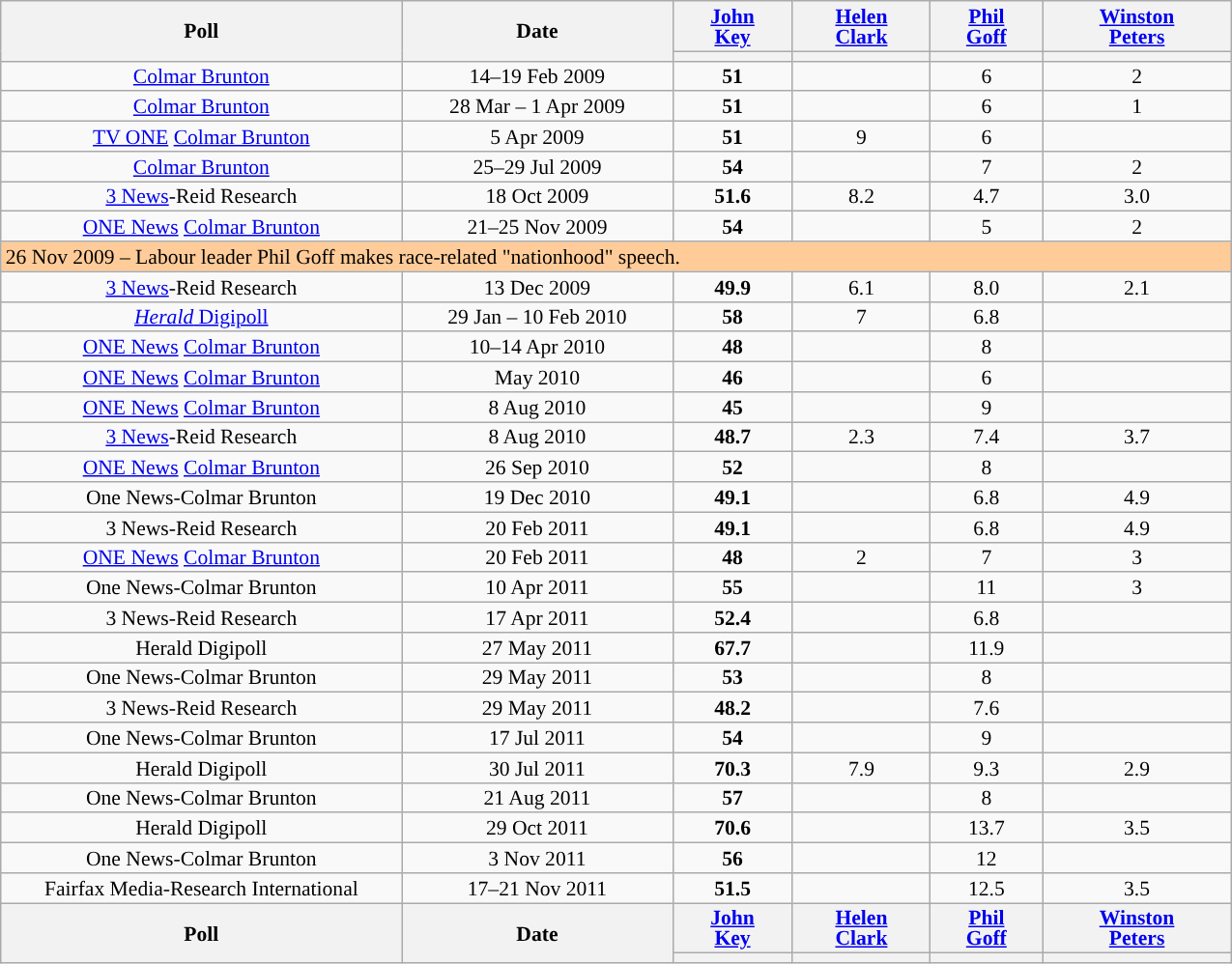<table class="wikitable" style="width:850px;font-size:90%;line-height:14px;text-align:center;">
<tr style="height:32px">
<th style="width:100px;" rowspan="2">Poll</th>
<th style="width:100px;" rowspan="2">Date<br></th>
<th><a href='#'>John<br>Key</a></th>
<th><a href='#'>Helen<br>Clark</a></th>
<th><a href='#'>Phil<br>Goff</a></th>
<th><a href='#'>Winston<br>Peters</a></th>
</tr>
<tr>
<th class="unsortable" style="color:inherit;background:"></th>
<th class="unsortable" style="color:inherit;background:"></th>
<th class="unsortable" style="color:inherit;background:"></th>
<th class="unsortable" style="color:inherit;background:"></th>
</tr>
<tr>
<td><a href='#'>Colmar Brunton</a></td>
<td>14–19 Feb 2009</td>
<td><strong>51</strong></td>
<td></td>
<td>6</td>
<td>2</td>
</tr>
<tr>
<td><a href='#'>Colmar Brunton</a></td>
<td>28 Mar – 1 Apr 2009</td>
<td><strong>51</strong></td>
<td></td>
<td>6</td>
<td>1</td>
</tr>
<tr>
<td><a href='#'>TV ONE</a> <a href='#'>Colmar Brunton</a></td>
<td>5 Apr 2009</td>
<td><strong>51</strong></td>
<td>9</td>
<td>6</td>
<td></td>
</tr>
<tr>
<td><a href='#'>Colmar Brunton</a></td>
<td>25–29 Jul 2009</td>
<td><strong>54</strong></td>
<td></td>
<td>7</td>
<td>2</td>
</tr>
<tr>
<td><a href='#'>3 News</a>-Reid Research</td>
<td>18 Oct 2009</td>
<td><strong>51.6</strong></td>
<td>8.2</td>
<td>4.7</td>
<td>3.0</td>
</tr>
<tr>
<td><a href='#'>ONE News</a> <a href='#'>Colmar Brunton</a></td>
<td>21–25 Nov 2009</td>
<td><strong>54</strong></td>
<td></td>
<td>5</td>
<td>2</td>
</tr>
<tr>
<td colspan="12" style="background:#fc9;text-align:left;">26 Nov 2009 – Labour leader Phil Goff makes race-related "nationhood" speech.</td>
</tr>
<tr>
<td><a href='#'>3 News</a>-Reid Research</td>
<td>13 Dec 2009</td>
<td><strong>49.9</strong></td>
<td>6.1</td>
<td>8.0</td>
<td>2.1</td>
</tr>
<tr>
<td><a href='#'><em>Herald</em> Digipoll</a></td>
<td>29 Jan – 10 Feb 2010</td>
<td><strong>58</strong></td>
<td>7</td>
<td>6.8</td>
<td></td>
</tr>
<tr>
<td><a href='#'>ONE News</a> <a href='#'>Colmar Brunton</a></td>
<td>10–14 Apr 2010</td>
<td><strong>48</strong></td>
<td></td>
<td>8</td>
<td></td>
</tr>
<tr>
<td><a href='#'>ONE News</a> <a href='#'>Colmar Brunton</a></td>
<td>May 2010</td>
<td><strong>46</strong></td>
<td></td>
<td>6</td>
<td></td>
</tr>
<tr>
<td><a href='#'>ONE News</a> <a href='#'>Colmar Brunton</a></td>
<td>8 Aug 2010</td>
<td><strong>45</strong></td>
<td></td>
<td>9</td>
<td></td>
</tr>
<tr>
<td><a href='#'>3 News</a>-Reid Research</td>
<td>8 Aug 2010</td>
<td><strong>48.7</strong></td>
<td>2.3</td>
<td>7.4</td>
<td>3.7</td>
</tr>
<tr>
<td><a href='#'>ONE News</a> <a href='#'>Colmar Brunton</a></td>
<td>26 Sep 2010</td>
<td><strong>52</strong></td>
<td></td>
<td>8</td>
<td></td>
</tr>
<tr>
<td>One News-Colmar Brunton</td>
<td>19 Dec 2010</td>
<td><strong>49.1</strong></td>
<td></td>
<td>6.8</td>
<td>4.9</td>
</tr>
<tr>
<td>3 News-Reid Research</td>
<td>20 Feb 2011</td>
<td><strong>49.1</strong></td>
<td></td>
<td>6.8</td>
<td>4.9</td>
</tr>
<tr>
<td><a href='#'>ONE News</a> <a href='#'>Colmar Brunton</a></td>
<td>20 Feb 2011</td>
<td><strong>48</strong></td>
<td>2</td>
<td>7</td>
<td>3<br></td>
</tr>
<tr>
<td>One News-Colmar Brunton</td>
<td>10 Apr 2011</td>
<td><strong>55</strong></td>
<td></td>
<td>11</td>
<td>3</td>
</tr>
<tr>
<td>3 News-Reid Research</td>
<td>17 Apr 2011</td>
<td><strong>52.4</strong></td>
<td></td>
<td>6.8</td>
<td></td>
</tr>
<tr>
<td>Herald Digipoll</td>
<td>27 May 2011</td>
<td><strong>67.7</strong></td>
<td></td>
<td>11.9</td>
<td></td>
</tr>
<tr>
<td>One News-Colmar Brunton</td>
<td>29 May 2011</td>
<td><strong>53</strong></td>
<td></td>
<td>8</td>
<td></td>
</tr>
<tr>
<td>3 News-Reid Research</td>
<td>29 May 2011</td>
<td><strong>48.2</strong></td>
<td></td>
<td>7.6</td>
<td></td>
</tr>
<tr>
<td>One News-Colmar Brunton</td>
<td>17 Jul 2011</td>
<td><strong>54</strong></td>
<td></td>
<td>9</td>
<td></td>
</tr>
<tr>
<td>Herald Digipoll</td>
<td>30 Jul 2011</td>
<td><strong>70.3</strong></td>
<td>7.9</td>
<td>9.3</td>
<td>2.9</td>
</tr>
<tr>
<td>One News-Colmar Brunton</td>
<td>21 Aug 2011</td>
<td><strong>57</strong></td>
<td></td>
<td>8</td>
<td></td>
</tr>
<tr>
<td>Herald Digipoll</td>
<td>29 Oct 2011</td>
<td><strong>70.6</strong></td>
<td></td>
<td>13.7</td>
<td>3.5</td>
</tr>
<tr>
<td>One News-Colmar Brunton</td>
<td>3 Nov 2011</td>
<td><strong>56</strong></td>
<td></td>
<td>12</td>
<td></td>
</tr>
<tr>
<td>Fairfax Media-Research International</td>
<td>17–21 Nov 2011</td>
<td><strong>51.5</strong></td>
<td></td>
<td>12.5</td>
<td>3.5</td>
</tr>
<tr>
<th style="width:270px;" rowspan="2">Poll</th>
<th style="width:180px;" rowspan="2">Date<br></th>
<th><a href='#'>John<br>Key</a></th>
<th><a href='#'>Helen<br>Clark</a></th>
<th><a href='#'>Phil<br>Goff</a></th>
<th><a href='#'>Winston<br>Peters</a></th>
</tr>
<tr>
<th class="unsortable" style="color:inherit;background:"></th>
<th class="unsortable" style="color:inherit;background:"></th>
<th class="unsortable" style="color:inherit;background:"></th>
<th class="unsortable" style="color:inherit;background:"></th>
</tr>
</table>
